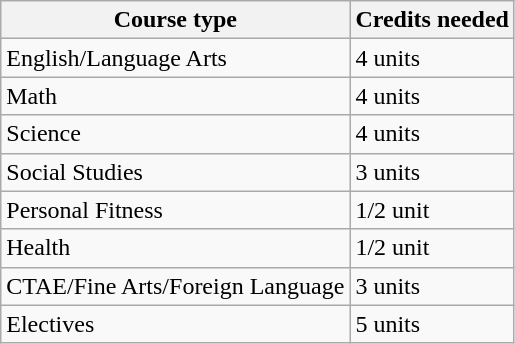<table class="wikitable">
<tr>
<th>Course type</th>
<th>Credits needed</th>
</tr>
<tr>
<td>English/Language Arts</td>
<td>4 units</td>
</tr>
<tr>
<td>Math</td>
<td>4 units</td>
</tr>
<tr>
<td>Science</td>
<td>4 units</td>
</tr>
<tr>
<td>Social Studies</td>
<td>3 units</td>
</tr>
<tr>
<td>Personal Fitness</td>
<td>1/2 unit</td>
</tr>
<tr>
<td>Health</td>
<td>1/2 unit</td>
</tr>
<tr>
<td>CTAE/Fine Arts/Foreign Language</td>
<td>3 units</td>
</tr>
<tr>
<td>Electives</td>
<td>5 units</td>
</tr>
</table>
